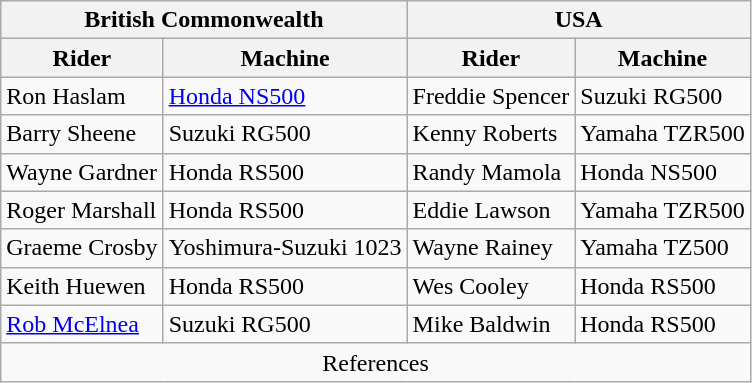<table class="wikitable">
<tr>
<th colspan=2>British Commonwealth</th>
<th colspan=2>USA</th>
</tr>
<tr>
<th>Rider</th>
<th>Machine</th>
<th>Rider</th>
<th>Machine</th>
</tr>
<tr>
<td>Ron Haslam</td>
<td><a href='#'>Honda NS500</a></td>
<td>Freddie Spencer</td>
<td>Suzuki RG500</td>
</tr>
<tr>
<td>Barry Sheene</td>
<td>Suzuki RG500</td>
<td>Kenny Roberts</td>
<td>Yamaha TZR500</td>
</tr>
<tr>
<td>Wayne Gardner </td>
<td>Honda RS500</td>
<td>Randy Mamola</td>
<td>Honda NS500</td>
</tr>
<tr>
<td>Roger Marshall</td>
<td>Honda RS500</td>
<td>Eddie Lawson</td>
<td>Yamaha TZR500</td>
</tr>
<tr>
<td>Graeme Crosby </td>
<td>Yoshimura-Suzuki 1023</td>
<td>Wayne Rainey</td>
<td>Yamaha TZ500</td>
</tr>
<tr>
<td>Keith Huewen</td>
<td>Honda RS500</td>
<td>Wes Cooley</td>
<td>Honda RS500</td>
</tr>
<tr>
<td><a href='#'>Rob McElnea</a></td>
<td>Suzuki RG500</td>
<td>Mike Baldwin</td>
<td>Honda RS500</td>
</tr>
<tr>
<td colspan=4 align="center">References</td>
</tr>
</table>
